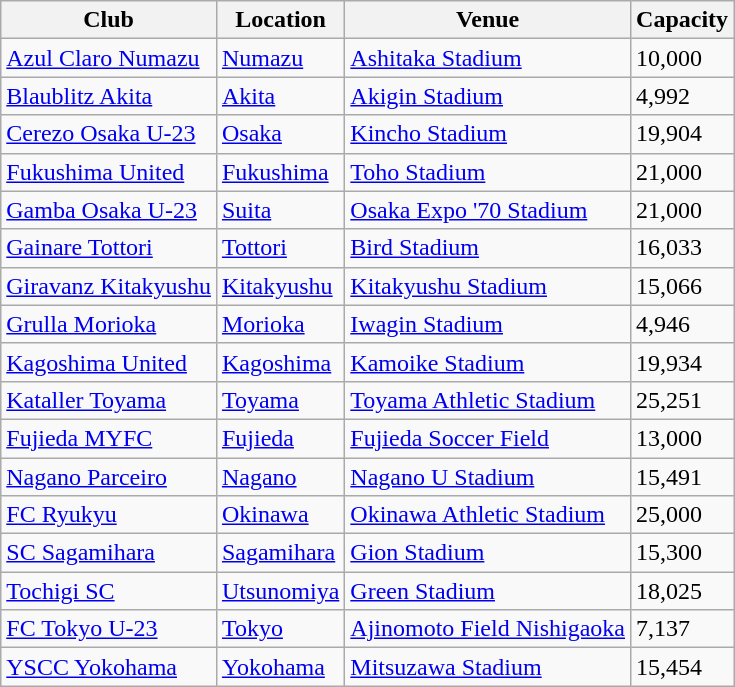<table class="wikitable sortable">
<tr>
<th>Club</th>
<th>Location</th>
<th>Venue</th>
<th>Capacity</th>
</tr>
<tr>
<td><a href='#'>Azul Claro Numazu</a></td>
<td><a href='#'>Numazu</a></td>
<td><a href='#'>Ashitaka Stadium</a></td>
<td>10,000</td>
</tr>
<tr>
<td><a href='#'>Blaublitz Akita</a></td>
<td><a href='#'>Akita</a></td>
<td><a href='#'>Akigin Stadium</a></td>
<td>4,992</td>
</tr>
<tr>
<td><a href='#'>Cerezo Osaka U-23</a></td>
<td><a href='#'>Osaka</a></td>
<td><a href='#'>Kincho Stadium</a></td>
<td>19,904</td>
</tr>
<tr>
<td><a href='#'>Fukushima United</a></td>
<td><a href='#'>Fukushima</a></td>
<td><a href='#'>Toho Stadium</a></td>
<td>21,000</td>
</tr>
<tr>
<td><a href='#'>Gamba Osaka U-23</a></td>
<td><a href='#'>Suita</a></td>
<td><a href='#'>Osaka Expo '70 Stadium</a></td>
<td>21,000</td>
</tr>
<tr>
<td><a href='#'>Gainare Tottori</a></td>
<td><a href='#'>Tottori</a></td>
<td><a href='#'>Bird Stadium</a></td>
<td>16,033</td>
</tr>
<tr>
<td><a href='#'>Giravanz Kitakyushu</a></td>
<td><a href='#'>Kitakyushu</a></td>
<td><a href='#'>Kitakyushu Stadium</a></td>
<td>15,066</td>
</tr>
<tr>
<td><a href='#'>Grulla Morioka</a></td>
<td><a href='#'>Morioka</a></td>
<td><a href='#'>Iwagin Stadium</a></td>
<td>4,946</td>
</tr>
<tr>
<td><a href='#'>Kagoshima United</a></td>
<td><a href='#'>Kagoshima</a></td>
<td><a href='#'>Kamoike Stadium</a></td>
<td>19,934</td>
</tr>
<tr>
<td><a href='#'>Kataller Toyama</a></td>
<td><a href='#'>Toyama</a></td>
<td><a href='#'>Toyama Athletic Stadium</a></td>
<td>25,251</td>
</tr>
<tr>
<td><a href='#'>Fujieda MYFC</a></td>
<td><a href='#'>Fujieda</a></td>
<td><a href='#'>Fujieda Soccer Field</a></td>
<td>13,000</td>
</tr>
<tr>
<td><a href='#'>Nagano Parceiro</a></td>
<td><a href='#'>Nagano</a></td>
<td><a href='#'>Nagano U Stadium</a></td>
<td>15,491</td>
</tr>
<tr>
<td><a href='#'>FC Ryukyu</a></td>
<td><a href='#'>Okinawa</a></td>
<td><a href='#'>Okinawa Athletic Stadium</a></td>
<td>25,000</td>
</tr>
<tr>
<td><a href='#'>SC Sagamihara</a></td>
<td><a href='#'>Sagamihara</a></td>
<td><a href='#'>Gion Stadium</a></td>
<td>15,300</td>
</tr>
<tr>
<td><a href='#'>Tochigi SC</a></td>
<td><a href='#'>Utsunomiya</a></td>
<td><a href='#'>Green Stadium</a></td>
<td>18,025</td>
</tr>
<tr>
<td><a href='#'>FC Tokyo U-23</a></td>
<td><a href='#'>Tokyo</a></td>
<td><a href='#'>Ajinomoto Field Nishigaoka</a></td>
<td>7,137</td>
</tr>
<tr>
<td><a href='#'>YSCC Yokohama</a></td>
<td><a href='#'>Yokohama</a></td>
<td><a href='#'>Mitsuzawa Stadium</a></td>
<td>15,454</td>
</tr>
</table>
